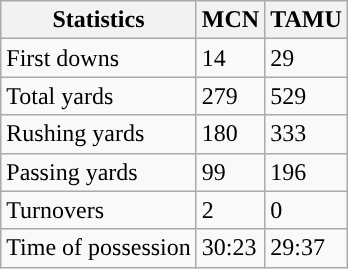<table class="wikitable" style="float: left;">
<tr>
<th>Statistics</th>
<th>MCN</th>
<th>TAMU</th>
</tr>
<tr>
<td>First downs</td>
<td>14</td>
<td>29</td>
</tr>
<tr>
<td>Total yards</td>
<td>279</td>
<td>529</td>
</tr>
<tr>
<td>Rushing yards</td>
<td>180</td>
<td>333</td>
</tr>
<tr>
<td>Passing yards</td>
<td>99</td>
<td>196</td>
</tr>
<tr>
<td>Turnovers</td>
<td>2</td>
<td>0</td>
</tr>
<tr>
<td>Time of possession</td>
<td>30:23</td>
<td>29:37</td>
</tr>
</table>
